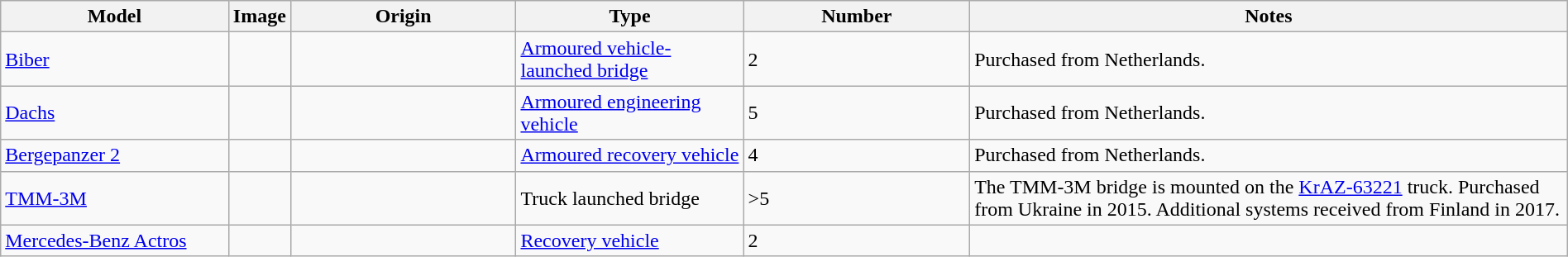<table class="wikitable" style="width:100%;">
<tr>
<th style="width:15%;">Model</th>
<th style="width:0%;">Image</th>
<th style="width:15%;">Origin</th>
<th style="width:15%;">Type</th>
<th style="width:15%;">Number</th>
<th style="width:40%;">Notes</th>
</tr>
<tr>
<td><a href='#'>Biber</a></td>
<td></td>
<td></td>
<td><a href='#'>Armoured vehicle-launched bridge</a></td>
<td>2</td>
<td>Purchased from Netherlands.</td>
</tr>
<tr>
<td><a href='#'>Dachs</a></td>
<td></td>
<td></td>
<td><a href='#'>Armoured engineering vehicle</a></td>
<td>5</td>
<td>Purchased from Netherlands.</td>
</tr>
<tr>
<td><a href='#'>Bergepanzer 2</a></td>
<td></td>
<td></td>
<td><a href='#'>Armoured recovery vehicle</a></td>
<td>4</td>
<td>Purchased from Netherlands.</td>
</tr>
<tr>
<td><a href='#'>TMM-3M</a></td>
<td></td>
<td><br></td>
<td>Truck launched bridge</td>
<td>>5</td>
<td>The TMM-3M bridge is mounted on the <a href='#'>KrAZ-63221</a> truck. Purchased from Ukraine in 2015. Additional systems received from Finland in 2017.</td>
</tr>
<tr>
<td><a href='#'>Mercedes-Benz Actros</a></td>
<td></td>
<td></td>
<td><a href='#'>Recovery vehicle</a></td>
<td>2</td>
<td></td>
</tr>
</table>
